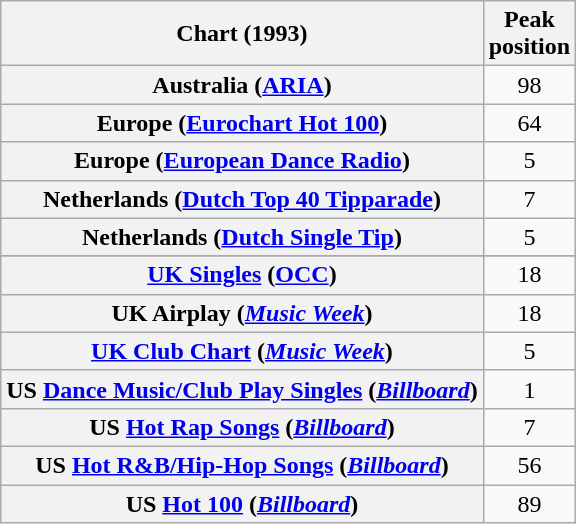<table class="wikitable sortable plainrowheaders" style="text-align:center">
<tr>
<th>Chart (1993)</th>
<th>Peak<br>position</th>
</tr>
<tr>
<th scope="row">Australia (<a href='#'>ARIA</a>)</th>
<td>98</td>
</tr>
<tr>
<th scope="row">Europe (<a href='#'>Eurochart Hot 100</a>)</th>
<td>64</td>
</tr>
<tr>
<th scope="row">Europe (<a href='#'>European Dance Radio</a>)</th>
<td>5</td>
</tr>
<tr>
<th scope="row">Netherlands (<a href='#'>Dutch Top 40 Tipparade</a>)</th>
<td>7</td>
</tr>
<tr>
<th scope="row">Netherlands (<a href='#'>Dutch Single Tip</a>)</th>
<td>5</td>
</tr>
<tr>
</tr>
<tr>
</tr>
<tr>
<th scope="row"><a href='#'>UK Singles</a> (<a href='#'>OCC</a>)</th>
<td>18</td>
</tr>
<tr>
<th scope="row">UK Airplay (<em><a href='#'>Music Week</a></em>)</th>
<td>18</td>
</tr>
<tr>
<th scope="row"><a href='#'>UK Club Chart</a> (<em><a href='#'>Music Week</a></em>)</th>
<td>5</td>
</tr>
<tr>
<th scope="row">US <a href='#'>Dance Music/Club Play Singles</a> (<em><a href='#'>Billboard</a></em>)</th>
<td>1</td>
</tr>
<tr>
<th scope="row">US <a href='#'>Hot Rap Songs</a> (<em><a href='#'>Billboard</a></em>)</th>
<td>7</td>
</tr>
<tr>
<th scope="row">US <a href='#'>Hot R&B/Hip-Hop Songs</a> (<em><a href='#'>Billboard</a></em>)</th>
<td>56</td>
</tr>
<tr>
<th scope="row">US <a href='#'>Hot 100</a> (<em><a href='#'>Billboard</a></em>)</th>
<td>89</td>
</tr>
</table>
